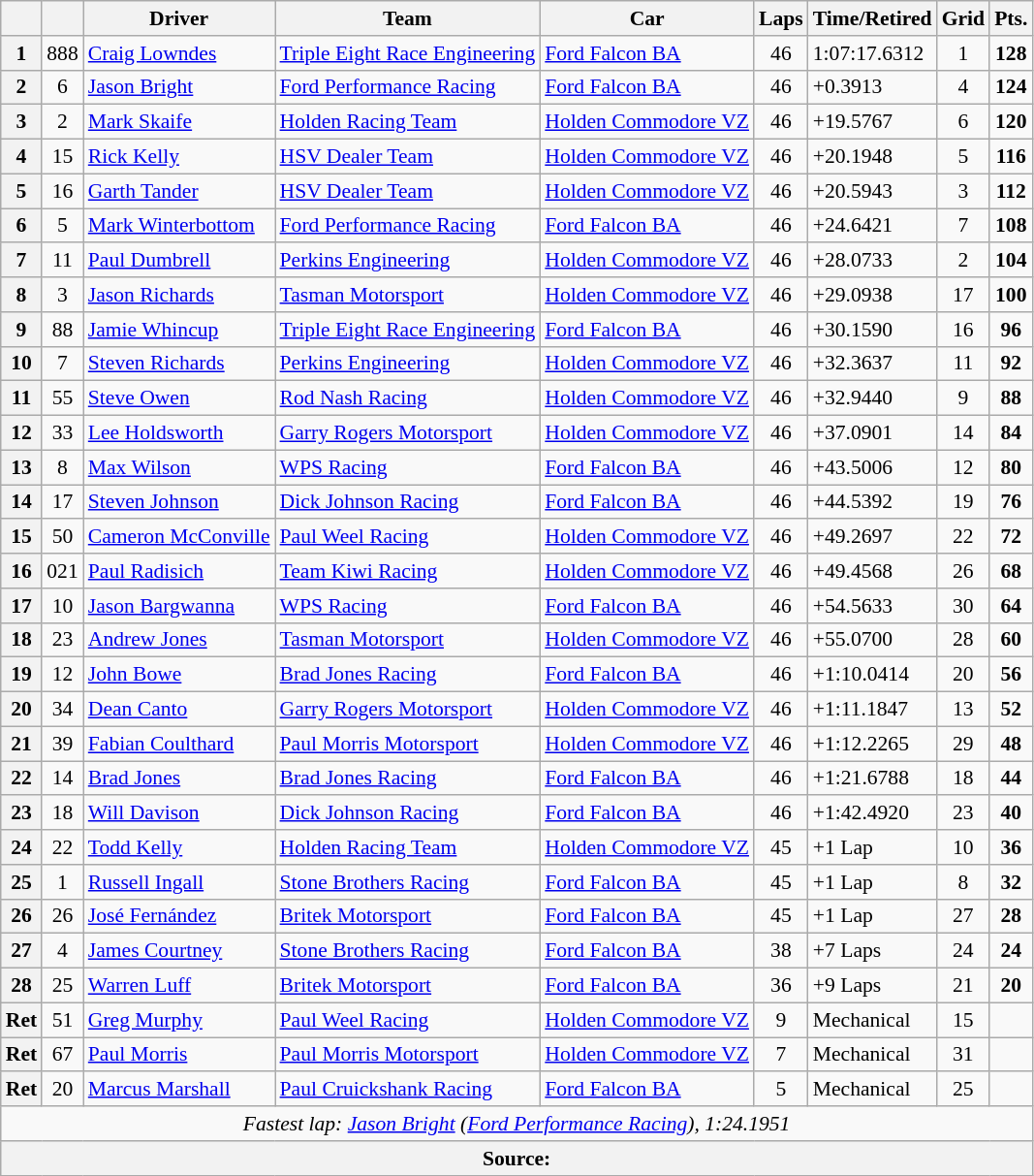<table class="wikitable" style="font-size: 90%">
<tr>
<th></th>
<th></th>
<th>Driver</th>
<th>Team</th>
<th>Car</th>
<th>Laps</th>
<th>Time/Retired</th>
<th>Grid</th>
<th>Pts.</th>
</tr>
<tr>
<th>1</th>
<td align="center">888</td>
<td> <a href='#'>Craig Lowndes</a></td>
<td><a href='#'>Triple Eight Race Engineering</a></td>
<td><a href='#'>Ford Falcon BA</a></td>
<td align="center">46</td>
<td>1:07:17.6312</td>
<td align="center">1</td>
<td align="center"><strong>128</strong></td>
</tr>
<tr>
<th>2</th>
<td align="center">6</td>
<td> <a href='#'>Jason Bright</a></td>
<td><a href='#'>Ford Performance Racing</a></td>
<td><a href='#'>Ford Falcon BA</a></td>
<td align="center">46</td>
<td>+0.3913</td>
<td align="center">4</td>
<td align="center"><strong>124</strong></td>
</tr>
<tr>
<th>3</th>
<td align="center">2</td>
<td> <a href='#'>Mark Skaife</a></td>
<td><a href='#'>Holden Racing Team</a></td>
<td><a href='#'>Holden Commodore VZ</a></td>
<td align="center">46</td>
<td>+19.5767</td>
<td align="center">6</td>
<td align="center"><strong>120</strong></td>
</tr>
<tr>
<th>4</th>
<td align="center">15</td>
<td> <a href='#'>Rick Kelly</a></td>
<td><a href='#'>HSV Dealer Team</a></td>
<td><a href='#'>Holden Commodore VZ</a></td>
<td align="center">46</td>
<td>+20.1948</td>
<td align="center">5</td>
<td align="center"><strong>116</strong></td>
</tr>
<tr>
<th>5</th>
<td align="center">16</td>
<td> <a href='#'>Garth Tander</a></td>
<td><a href='#'>HSV Dealer Team</a></td>
<td><a href='#'>Holden Commodore VZ</a></td>
<td align="center">46</td>
<td>+20.5943</td>
<td align="center">3</td>
<td align="center"><strong>112</strong></td>
</tr>
<tr>
<th>6</th>
<td align="center">5</td>
<td> <a href='#'>Mark Winterbottom</a></td>
<td><a href='#'>Ford Performance Racing</a></td>
<td><a href='#'>Ford Falcon BA</a></td>
<td align="center">46</td>
<td>+24.6421</td>
<td align="center">7</td>
<td align="center"><strong>108</strong></td>
</tr>
<tr>
<th>7</th>
<td align="center">11</td>
<td> <a href='#'>Paul Dumbrell</a></td>
<td><a href='#'>Perkins Engineering</a></td>
<td><a href='#'>Holden Commodore VZ</a></td>
<td align="center">46</td>
<td>+28.0733</td>
<td align="center">2</td>
<td align="center"><strong>104</strong></td>
</tr>
<tr>
<th>8</th>
<td align="center">3</td>
<td> <a href='#'>Jason Richards</a></td>
<td><a href='#'>Tasman Motorsport</a></td>
<td><a href='#'>Holden Commodore VZ</a></td>
<td align="center">46</td>
<td>+29.0938</td>
<td align="center">17</td>
<td align="center"><strong>100</strong></td>
</tr>
<tr>
<th>9</th>
<td align="center">88</td>
<td> <a href='#'>Jamie Whincup</a></td>
<td><a href='#'>Triple Eight Race Engineering</a></td>
<td><a href='#'>Ford Falcon BA</a></td>
<td align="center">46</td>
<td>+30.1590</td>
<td align="center">16</td>
<td align="center"><strong>96</strong></td>
</tr>
<tr>
<th>10</th>
<td align="center">7</td>
<td> <a href='#'>Steven Richards</a></td>
<td><a href='#'>Perkins Engineering</a></td>
<td><a href='#'>Holden Commodore VZ</a></td>
<td align="center">46</td>
<td>+32.3637</td>
<td align="center">11</td>
<td align="center"><strong>92</strong></td>
</tr>
<tr>
<th>11</th>
<td align="center">55</td>
<td> <a href='#'>Steve Owen</a></td>
<td><a href='#'>Rod Nash Racing</a></td>
<td><a href='#'>Holden Commodore VZ</a></td>
<td align="center">46</td>
<td>+32.9440</td>
<td align="center">9</td>
<td align="center"><strong>88</strong></td>
</tr>
<tr>
<th>12</th>
<td align="center">33</td>
<td> <a href='#'>Lee Holdsworth</a></td>
<td><a href='#'>Garry Rogers Motorsport</a></td>
<td><a href='#'>Holden Commodore VZ</a></td>
<td align="center">46</td>
<td>+37.0901</td>
<td align="center">14</td>
<td align="center"><strong>84</strong></td>
</tr>
<tr>
<th>13</th>
<td align="center">8</td>
<td> <a href='#'>Max Wilson</a></td>
<td><a href='#'>WPS Racing</a></td>
<td><a href='#'>Ford Falcon BA</a></td>
<td align="center">46</td>
<td>+43.5006</td>
<td align="center">12</td>
<td align="center"><strong>80</strong></td>
</tr>
<tr>
<th>14</th>
<td align="center">17</td>
<td> <a href='#'>Steven Johnson</a></td>
<td><a href='#'>Dick Johnson Racing</a></td>
<td><a href='#'>Ford Falcon BA</a></td>
<td align="center">46</td>
<td>+44.5392</td>
<td align="center">19</td>
<td align="center"><strong>76</strong></td>
</tr>
<tr>
<th>15</th>
<td align="center">50</td>
<td> <a href='#'>Cameron McConville</a></td>
<td><a href='#'>Paul Weel Racing</a></td>
<td><a href='#'>Holden Commodore VZ</a></td>
<td align="center">46</td>
<td>+49.2697</td>
<td align="center">22</td>
<td align="center"><strong>72</strong></td>
</tr>
<tr>
<th>16</th>
<td align="center">021</td>
<td> <a href='#'>Paul Radisich</a></td>
<td><a href='#'>Team Kiwi Racing</a></td>
<td><a href='#'>Holden Commodore VZ</a></td>
<td align="center">46</td>
<td>+49.4568</td>
<td align="center">26</td>
<td align="center"><strong>68</strong></td>
</tr>
<tr>
<th>17</th>
<td align="center">10</td>
<td> <a href='#'>Jason Bargwanna</a></td>
<td><a href='#'>WPS Racing</a></td>
<td><a href='#'>Ford Falcon BA</a></td>
<td align="center">46</td>
<td>+54.5633</td>
<td align="center">30</td>
<td align="center"><strong>64</strong></td>
</tr>
<tr>
<th>18</th>
<td align="center">23</td>
<td> <a href='#'>Andrew Jones</a></td>
<td><a href='#'>Tasman Motorsport</a></td>
<td><a href='#'>Holden Commodore VZ</a></td>
<td align="center">46</td>
<td>+55.0700</td>
<td align="center">28</td>
<td align="center"><strong>60</strong></td>
</tr>
<tr>
<th>19</th>
<td align="center">12</td>
<td> <a href='#'>John Bowe</a></td>
<td><a href='#'>Brad Jones Racing</a></td>
<td><a href='#'>Ford Falcon BA</a></td>
<td align="center">46</td>
<td>+1:10.0414</td>
<td align="center">20</td>
<td align="center"><strong>56</strong></td>
</tr>
<tr>
<th>20</th>
<td align="center">34</td>
<td> <a href='#'>Dean Canto</a></td>
<td><a href='#'>Garry Rogers Motorsport</a></td>
<td><a href='#'>Holden Commodore VZ</a></td>
<td align="center">46</td>
<td>+1:11.1847</td>
<td align="center">13</td>
<td align="center"><strong>52</strong></td>
</tr>
<tr>
<th>21</th>
<td align="center">39</td>
<td> <a href='#'>Fabian Coulthard</a></td>
<td><a href='#'>Paul Morris Motorsport</a></td>
<td><a href='#'>Holden Commodore VZ</a></td>
<td align="center">46</td>
<td>+1:12.2265</td>
<td align="center">29</td>
<td align="center"><strong>48</strong></td>
</tr>
<tr>
<th>22</th>
<td align="center">14</td>
<td> <a href='#'>Brad Jones</a></td>
<td><a href='#'>Brad Jones Racing</a></td>
<td><a href='#'>Ford Falcon BA</a></td>
<td align="center">46</td>
<td>+1:21.6788</td>
<td align="center">18</td>
<td align="center"><strong>44</strong></td>
</tr>
<tr>
<th>23</th>
<td align="center">18</td>
<td> <a href='#'>Will Davison</a></td>
<td><a href='#'>Dick Johnson Racing</a></td>
<td><a href='#'>Ford Falcon BA</a></td>
<td align="center">46</td>
<td>+1:42.4920</td>
<td align="center">23</td>
<td align="center"><strong>40</strong></td>
</tr>
<tr>
<th>24</th>
<td align="center">22</td>
<td> <a href='#'>Todd Kelly</a></td>
<td><a href='#'>Holden Racing Team</a></td>
<td><a href='#'>Holden Commodore VZ</a></td>
<td align="center">45</td>
<td>+1 Lap</td>
<td align="center">10</td>
<td align="center"><strong>36</strong></td>
</tr>
<tr>
<th>25</th>
<td align="center">1</td>
<td> <a href='#'>Russell Ingall</a></td>
<td><a href='#'>Stone Brothers Racing</a></td>
<td><a href='#'>Ford Falcon BA</a></td>
<td align="center">45</td>
<td>+1 Lap</td>
<td align="center">8</td>
<td align="center"><strong>32</strong></td>
</tr>
<tr>
<th>26</th>
<td align="center">26</td>
<td> <a href='#'>José Fernández</a></td>
<td><a href='#'>Britek Motorsport</a></td>
<td><a href='#'>Ford Falcon BA</a></td>
<td align="center">45</td>
<td>+1 Lap</td>
<td align="center">27</td>
<td align="center"><strong>28</strong></td>
</tr>
<tr>
<th>27</th>
<td align="center">4</td>
<td> <a href='#'>James Courtney</a></td>
<td><a href='#'>Stone Brothers Racing</a></td>
<td><a href='#'>Ford Falcon BA</a></td>
<td align="center">38</td>
<td>+7 Laps</td>
<td align="center">24</td>
<td align="center"><strong>24</strong></td>
</tr>
<tr>
<th>28</th>
<td align="center">25</td>
<td> <a href='#'>Warren Luff</a></td>
<td><a href='#'>Britek Motorsport</a></td>
<td><a href='#'>Ford Falcon BA</a></td>
<td align="center">36</td>
<td>+9 Laps</td>
<td align="center">21</td>
<td align="center"><strong>20</strong></td>
</tr>
<tr>
<th>Ret</th>
<td align="center">51</td>
<td> <a href='#'>Greg Murphy</a></td>
<td><a href='#'>Paul Weel Racing</a></td>
<td><a href='#'>Holden Commodore VZ</a></td>
<td align="center">9</td>
<td>Mechanical</td>
<td align="center">15</td>
<td align="center"></td>
</tr>
<tr>
<th>Ret</th>
<td align="center">67</td>
<td> <a href='#'>Paul Morris</a></td>
<td><a href='#'>Paul Morris Motorsport</a></td>
<td><a href='#'>Holden Commodore VZ</a></td>
<td align="center">7</td>
<td>Mechanical</td>
<td align="center">31</td>
<td align="center"></td>
</tr>
<tr>
<th>Ret</th>
<td align="center">20</td>
<td> <a href='#'>Marcus Marshall</a></td>
<td><a href='#'>Paul Cruickshank Racing</a></td>
<td><a href='#'>Ford Falcon BA</a></td>
<td align="center">5</td>
<td>Mechanical</td>
<td align="center">25</td>
<td align="center"></td>
</tr>
<tr>
<td colspan="9" align="center"><em>Fastest lap: <a href='#'>Jason Bright</a> (<a href='#'>Ford Performance Racing</a>), 1:24.1951</em></td>
</tr>
<tr>
<th colspan="9">Source:</th>
</tr>
</table>
